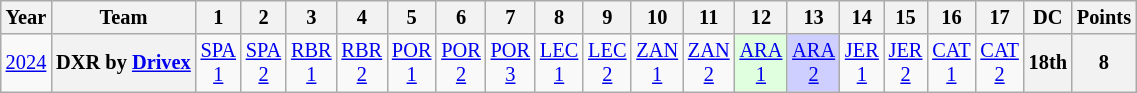<table class="wikitable" style="text-align:center; font-size:85%">
<tr>
<th>Year</th>
<th>Team</th>
<th>1</th>
<th>2</th>
<th>3</th>
<th>4</th>
<th>5</th>
<th>6</th>
<th>7</th>
<th>8</th>
<th>9</th>
<th>10</th>
<th>11</th>
<th>12</th>
<th>13</th>
<th>14</th>
<th>15</th>
<th>16</th>
<th>17</th>
<th>DC</th>
<th>Points</th>
</tr>
<tr>
<td><a href='#'>2024</a></td>
<th nowrap>DXR by <a href='#'>Drivex</a></th>
<td><a href='#'>SPA<br>1</a></td>
<td><a href='#'>SPA<br>2</a></td>
<td><a href='#'>RBR<br>1</a></td>
<td><a href='#'>RBR<br>2</a></td>
<td><a href='#'>POR<br>1</a></td>
<td><a href='#'>POR<br>2</a></td>
<td><a href='#'>POR<br>3</a></td>
<td><a href='#'>LEC<br>1</a></td>
<td><a href='#'>LEC<br>2</a></td>
<td><a href='#'>ZAN<br>1</a></td>
<td><a href='#'>ZAN<br>2</a></td>
<td style="background:#DFFFDF;"><a href='#'>ARA<br>1</a><br></td>
<td style="background:#CFCFFF;"><a href='#'>ARA<br>2</a><br></td>
<td><a href='#'>JER<br>1</a></td>
<td><a href='#'>JER<br>2</a></td>
<td><a href='#'>CAT<br>1</a></td>
<td><a href='#'>CAT<br>2</a></td>
<th>18th</th>
<th>8</th>
</tr>
</table>
